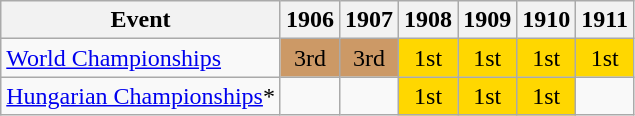<table class="wikitable">
<tr>
<th>Event</th>
<th>1906</th>
<th>1907</th>
<th>1908</th>
<th>1909</th>
<th>1910</th>
<th>1911</th>
</tr>
<tr>
<td><a href='#'>World Championships</a></td>
<td align="center" bgcolor="cc9966">3rd</td>
<td align="center" bgcolor="cc9966">3rd</td>
<td align="center" bgcolor="gold">1st</td>
<td align="center" bgcolor="gold">1st</td>
<td align="center" bgcolor="gold">1st</td>
<td align="center" bgcolor="gold">1st</td>
</tr>
<tr>
<td><a href='#'>Hungarian Championships</a>*</td>
<td></td>
<td></td>
<td align="center" bgcolor="gold">1st</td>
<td align="center" bgcolor="gold">1st</td>
<td align="center" bgcolor="gold">1st</td>
<td></td>
</tr>
</table>
